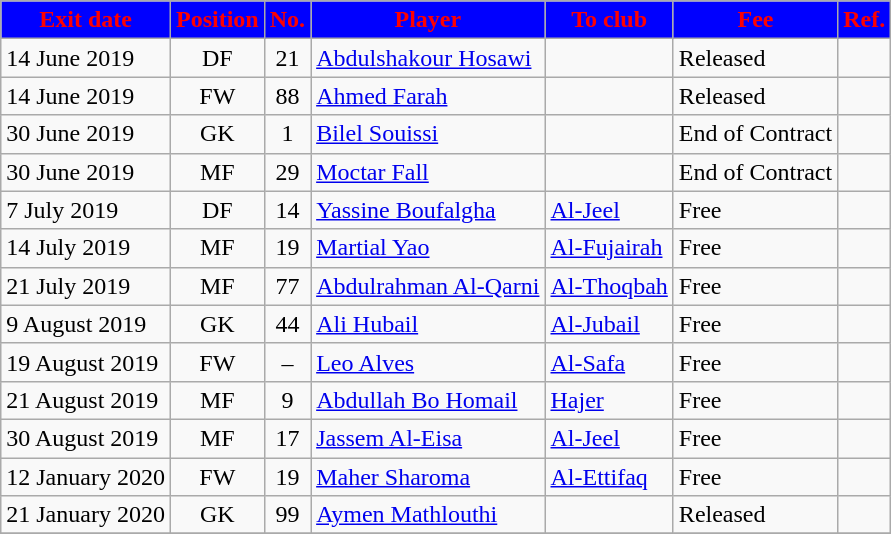<table class="wikitable sortable">
<tr>
<th style="background:blue; color:red;"><strong>Exit date</strong></th>
<th style="background:blue; color:red;"><strong>Position</strong></th>
<th style="background:blue; color:red;"><strong>No.</strong></th>
<th style="background:blue; color:red;"><strong>Player</strong></th>
<th style="background:blue; color:red;"><strong>To club</strong></th>
<th style="background:blue; color:red;"><strong>Fee</strong></th>
<th style="background:blue; color:red;"><strong>Ref.</strong></th>
</tr>
<tr>
<td>14 June 2019</td>
<td style="text-align:center;">DF</td>
<td style="text-align:center;">21</td>
<td style="text-align:left;"> <a href='#'>Abdulshakour Hosawi</a></td>
<td style="text-align:left;"></td>
<td>Released</td>
<td></td>
</tr>
<tr>
<td>14 June 2019</td>
<td style="text-align:center;">FW</td>
<td style="text-align:center;">88</td>
<td style="text-align:left;"> <a href='#'>Ahmed Farah</a></td>
<td style="text-align:left;"></td>
<td>Released</td>
<td></td>
</tr>
<tr>
<td>30 June 2019</td>
<td style="text-align:center;">GK</td>
<td style="text-align:center;">1</td>
<td style="text-align:left;"> <a href='#'>Bilel Souissi</a></td>
<td style="text-align:left;"></td>
<td>End of Contract</td>
<td></td>
</tr>
<tr>
<td>30 June 2019</td>
<td style="text-align:center;">MF</td>
<td style="text-align:center;">29</td>
<td style="text-align:left;"> <a href='#'>Moctar Fall</a></td>
<td style="text-align:left;"></td>
<td>End of Contract</td>
<td></td>
</tr>
<tr>
<td>7 July 2019</td>
<td style="text-align:center;">DF</td>
<td style="text-align:center;">14</td>
<td style="text-align:left;"> <a href='#'>Yassine Boufalgha</a></td>
<td style="text-align:left;"> <a href='#'>Al-Jeel</a></td>
<td>Free</td>
<td></td>
</tr>
<tr>
<td>14 July 2019</td>
<td style="text-align:center;">MF</td>
<td style="text-align:center;">19</td>
<td style="text-align:left;"> <a href='#'>Martial Yao</a></td>
<td style="text-align:left;"> <a href='#'>Al-Fujairah</a></td>
<td>Free</td>
<td></td>
</tr>
<tr>
<td>21 July 2019</td>
<td style="text-align:center;">MF</td>
<td style="text-align:center;">77</td>
<td style="text-align:left;"> <a href='#'>Abdulrahman Al-Qarni</a></td>
<td style="text-align:left;"> <a href='#'>Al-Thoqbah</a></td>
<td>Free</td>
<td></td>
</tr>
<tr>
<td>9 August 2019</td>
<td style="text-align:center;">GK</td>
<td style="text-align:center;">44</td>
<td style="text-align:left;"> <a href='#'>Ali Hubail</a></td>
<td style="text-align:left;"> <a href='#'>Al-Jubail</a></td>
<td>Free</td>
<td></td>
</tr>
<tr>
<td>19 August 2019</td>
<td style="text-align:center;">FW</td>
<td style="text-align:center;">–</td>
<td style="text-align:left;"> <a href='#'>Leo Alves</a></td>
<td style="text-align:left;"> <a href='#'>Al-Safa</a></td>
<td>Free</td>
<td></td>
</tr>
<tr>
<td>21 August 2019</td>
<td style="text-align:center;">MF</td>
<td style="text-align:center;">9</td>
<td style="text-align:left;"> <a href='#'>Abdullah Bo Homail</a></td>
<td style="text-align:left;"> <a href='#'>Hajer</a></td>
<td>Free</td>
<td></td>
</tr>
<tr>
<td>30 August 2019</td>
<td style="text-align:center;">MF</td>
<td style="text-align:center;">17</td>
<td style="text-align:left;"> <a href='#'>Jassem Al-Eisa</a></td>
<td style="text-align:left;"> <a href='#'>Al-Jeel</a></td>
<td>Free</td>
<td></td>
</tr>
<tr>
<td>12 January 2020</td>
<td style="text-align:center;">FW</td>
<td style="text-align:center;">19</td>
<td style="text-align:left;"> <a href='#'>Maher Sharoma</a></td>
<td style="text-align:left;"> <a href='#'>Al-Ettifaq</a></td>
<td>Free</td>
<td></td>
</tr>
<tr>
<td>21 January 2020</td>
<td style="text-align:center;">GK</td>
<td style="text-align:center;">99</td>
<td style="text-align:left;"> <a href='#'>Aymen Mathlouthi</a></td>
<td style="text-align:left;"></td>
<td>Released</td>
<td></td>
</tr>
<tr>
</tr>
</table>
